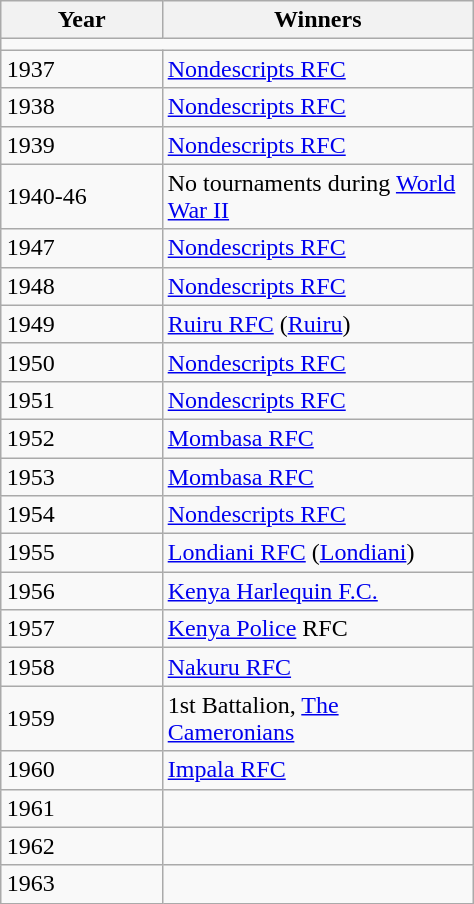<table style="width: 300; float: right" | class="wikitable sortable collapsible collapsed">
<tr style="text-align:center;">
<th scope="col" style="width:100px;">Year</th>
<th scope="col" style="width:200px;">Winners</th>
</tr>
<tr>
<td colspan="2"></td>
</tr>
<tr>
<td>1937</td>
<td><a href='#'>Nondescripts RFC</a></td>
</tr>
<tr>
<td>1938</td>
<td><a href='#'>Nondescripts RFC</a></td>
</tr>
<tr>
<td>1939</td>
<td><a href='#'>Nondescripts RFC</a></td>
</tr>
<tr>
<td>1940-46</td>
<td>No tournaments during <a href='#'>World War II</a></td>
</tr>
<tr>
<td>1947</td>
<td><a href='#'>Nondescripts RFC</a></td>
</tr>
<tr>
<td>1948</td>
<td><a href='#'>Nondescripts RFC</a></td>
</tr>
<tr>
<td>1949</td>
<td><a href='#'>Ruiru RFC</a> (<a href='#'>Ruiru</a>)</td>
</tr>
<tr>
<td>1950</td>
<td><a href='#'>Nondescripts RFC</a></td>
</tr>
<tr>
<td>1951</td>
<td><a href='#'>Nondescripts RFC</a></td>
</tr>
<tr>
<td>1952</td>
<td><a href='#'>Mombasa RFC</a></td>
</tr>
<tr>
<td>1953</td>
<td><a href='#'>Mombasa RFC</a></td>
</tr>
<tr>
<td>1954</td>
<td><a href='#'>Nondescripts RFC</a></td>
</tr>
<tr>
<td>1955</td>
<td><a href='#'>Londiani RFC</a> (<a href='#'>Londiani</a>)</td>
</tr>
<tr>
<td>1956</td>
<td><a href='#'>Kenya Harlequin F.C.</a></td>
</tr>
<tr>
<td>1957</td>
<td><a href='#'>Kenya Police</a> RFC</td>
</tr>
<tr>
<td>1958</td>
<td><a href='#'>Nakuru RFC</a></td>
</tr>
<tr>
<td>1959</td>
<td>1st Battalion, <a href='#'>The Cameronians</a></td>
</tr>
<tr>
<td>1960</td>
<td><a href='#'>Impala RFC</a></td>
</tr>
<tr>
<td>1961</td>
<td></td>
</tr>
<tr>
<td>1962</td>
<td></td>
</tr>
<tr>
<td>1963</td>
<td></td>
</tr>
</table>
